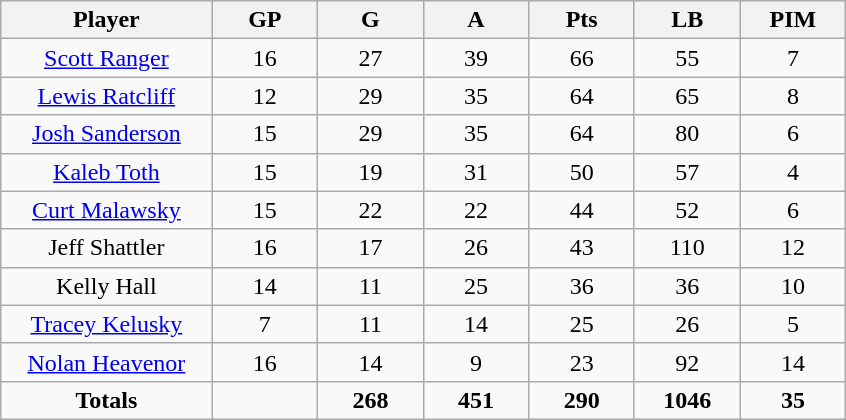<table class="wikitable sortable">
<tr align=center>
<th width="20%">Player</th>
<th width="10%">GP</th>
<th width="10%">G</th>
<th width="10%">A</th>
<th width="10%">Pts</th>
<th width="10%">LB</th>
<th width="10%">PIM</th>
</tr>
<tr align=center>
<td><a href='#'>Scott Ranger</a></td>
<td>16</td>
<td>27</td>
<td>39</td>
<td>66</td>
<td>55</td>
<td>7</td>
</tr>
<tr align=center>
<td><a href='#'>Lewis Ratcliff</a></td>
<td>12</td>
<td>29</td>
<td>35</td>
<td>64</td>
<td>65</td>
<td>8</td>
</tr>
<tr align=center>
<td><a href='#'>Josh Sanderson</a></td>
<td>15</td>
<td>29</td>
<td>35</td>
<td>64</td>
<td>80</td>
<td>6</td>
</tr>
<tr align=center>
<td><a href='#'>Kaleb Toth</a></td>
<td>15</td>
<td>19</td>
<td>31</td>
<td>50</td>
<td>57</td>
<td>4</td>
</tr>
<tr align=center>
<td><a href='#'>Curt Malawsky</a></td>
<td>15</td>
<td>22</td>
<td>22</td>
<td>44</td>
<td>52</td>
<td>6</td>
</tr>
<tr align=center>
<td>Jeff Shattler</td>
<td>16</td>
<td>17</td>
<td>26</td>
<td>43</td>
<td>110</td>
<td>12</td>
</tr>
<tr align=center>
<td>Kelly Hall</td>
<td>14</td>
<td>11</td>
<td>25</td>
<td>36</td>
<td>36</td>
<td>10</td>
</tr>
<tr align=center>
<td><a href='#'>Tracey Kelusky</a></td>
<td>7</td>
<td>11</td>
<td>14</td>
<td>25</td>
<td>26</td>
<td>5</td>
</tr>
<tr align=center>
<td><a href='#'>Nolan Heavenor</a></td>
<td>16</td>
<td>14</td>
<td>9</td>
<td>23</td>
<td>92</td>
<td>14</td>
</tr>
<tr align=center>
<td><strong>Totals</strong></td>
<td></td>
<td><strong>268</strong></td>
<td><strong>451</strong></td>
<td><strong>290</strong></td>
<td><strong>1046</strong></td>
<td><strong>35</strong></td>
</tr>
</table>
